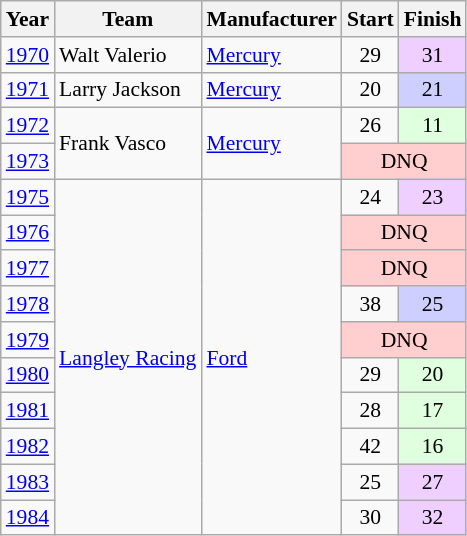<table class="wikitable" style="font-size: 90%;">
<tr>
<th>Year</th>
<th>Team</th>
<th>Manufacturer</th>
<th>Start</th>
<th>Finish</th>
</tr>
<tr>
<td><a href='#'>1970</a></td>
<td>Walt Valerio</td>
<td><a href='#'>Mercury</a></td>
<td align=center>29</td>
<td align=center style="background:#EFCFFF;">31</td>
</tr>
<tr>
<td><a href='#'>1971</a></td>
<td>Larry Jackson</td>
<td><a href='#'>Mercury</a></td>
<td align=center>20</td>
<td align=center style="background:#CFCFFF;">21</td>
</tr>
<tr>
<td><a href='#'>1972</a></td>
<td rowspan=2>Frank Vasco</td>
<td rowspan=2><a href='#'>Mercury</a></td>
<td align=center>26</td>
<td align=center style="background:#DFFFDF;">11</td>
</tr>
<tr>
<td><a href='#'>1973</a></td>
<td align=center colspan=2 style="background:#FFCFCF;">DNQ</td>
</tr>
<tr>
<td><a href='#'>1975</a></td>
<td rowspan=10><a href='#'>Langley Racing</a></td>
<td rowspan=10><a href='#'>Ford</a></td>
<td align=center>24</td>
<td align=center style="background:#EFCFFF;">23</td>
</tr>
<tr>
<td><a href='#'>1976</a></td>
<td align=center colspan=2 style="background:#FFCFCF;">DNQ</td>
</tr>
<tr>
<td><a href='#'>1977</a></td>
<td align=center colspan=2 style="background:#FFCFCF;">DNQ</td>
</tr>
<tr>
<td><a href='#'>1978</a></td>
<td align=center>38</td>
<td align=center style="background:#CFCFFF;">25</td>
</tr>
<tr>
<td><a href='#'>1979</a></td>
<td align=center colspan=2 style="background:#FFCFCF;">DNQ</td>
</tr>
<tr>
<td><a href='#'>1980</a></td>
<td align=center>29</td>
<td align=center style="background:#DFFFDF;">20</td>
</tr>
<tr>
<td><a href='#'>1981</a></td>
<td align=center>28</td>
<td align=center style="background:#DFFFDF;">17</td>
</tr>
<tr>
<td><a href='#'>1982</a></td>
<td align=center>42</td>
<td align=center style="background:#DFFFDF;">16</td>
</tr>
<tr>
<td><a href='#'>1983</a></td>
<td align=center>25</td>
<td align=center style="background:#EFCFFF;">27</td>
</tr>
<tr>
<td><a href='#'>1984</a></td>
<td align=center>30</td>
<td align=center style="background:#EFCFFF;">32</td>
</tr>
</table>
